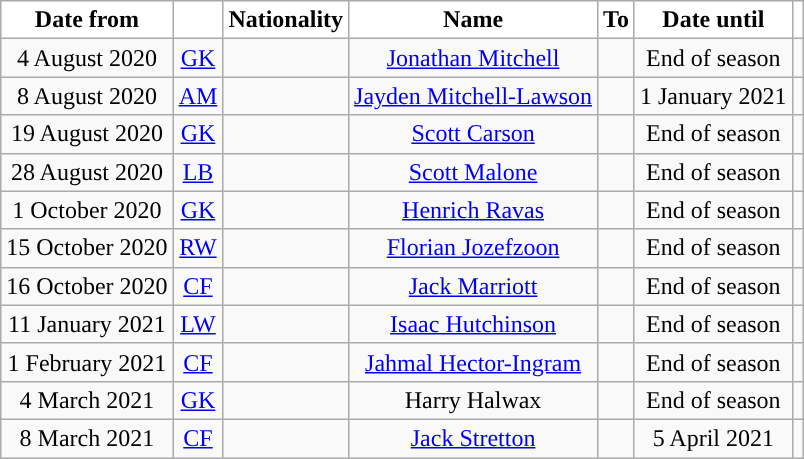<table class="wikitable" style="text-align:center;">
<tr>
<th style="color:#000000; background:#ffffff; ">Date from</th>
<th style="color:#000000; background:#ffffff; "></th>
<th style="color:#000000; background:#ffffff; ">Nationality</th>
<th style="color:#000000; background:#ffffff; ">Name</th>
<th style="color:#000000; background:#ffffff; ">To</th>
<th style="color:#000000; background:#ffffff; ">Date until</th>
<th style="color:#000000; background:#ffffff; "></th>
</tr>
<tr>
<td>4 August 2020</td>
<td><a href='#'>GK</a></td>
<td></td>
<td><a href='#'>Jonathan Mitchell</a></td>
<td></td>
<td>End of season</td>
<td></td>
</tr>
<tr>
<td>8 August 2020</td>
<td><a href='#'>AM</a></td>
<td></td>
<td><a href='#'>Jayden Mitchell-Lawson</a></td>
<td></td>
<td>1 January 2021</td>
<td></td>
</tr>
<tr>
<td>19 August 2020</td>
<td><a href='#'>GK</a></td>
<td></td>
<td><a href='#'>Scott Carson</a></td>
<td></td>
<td>End of season</td>
<td></td>
</tr>
<tr>
<td>28 August 2020</td>
<td><a href='#'>LB</a></td>
<td></td>
<td><a href='#'>Scott Malone</a></td>
<td></td>
<td>End of season</td>
<td></td>
</tr>
<tr>
<td>1 October 2020</td>
<td><a href='#'>GK</a></td>
<td></td>
<td><a href='#'>Henrich Ravas</a></td>
<td></td>
<td>End of season</td>
<td></td>
</tr>
<tr>
<td>15 October 2020</td>
<td><a href='#'>RW</a></td>
<td></td>
<td><a href='#'>Florian Jozefzoon</a></td>
<td></td>
<td>End of season</td>
<td></td>
</tr>
<tr>
<td>16 October 2020</td>
<td><a href='#'>CF</a></td>
<td></td>
<td><a href='#'>Jack Marriott</a></td>
<td></td>
<td>End of season</td>
<td></td>
</tr>
<tr>
<td>11 January 2021</td>
<td><a href='#'>LW</a></td>
<td></td>
<td><a href='#'>Isaac Hutchinson</a></td>
<td></td>
<td>End of season</td>
<td></td>
</tr>
<tr>
<td>1 February 2021</td>
<td><a href='#'>CF</a></td>
<td></td>
<td><a href='#'>Jahmal Hector-Ingram</a></td>
<td></td>
<td>End of season</td>
<td></td>
</tr>
<tr>
<td>4 March 2021</td>
<td><a href='#'>GK</a></td>
<td></td>
<td>Harry Halwax</td>
<td></td>
<td>End of season</td>
<td></td>
</tr>
<tr>
<td>8 March 2021</td>
<td><a href='#'>CF</a></td>
<td></td>
<td><a href='#'>Jack Stretton</a></td>
<td></td>
<td>5 April 2021</td>
<td></td>
</tr>
</table>
